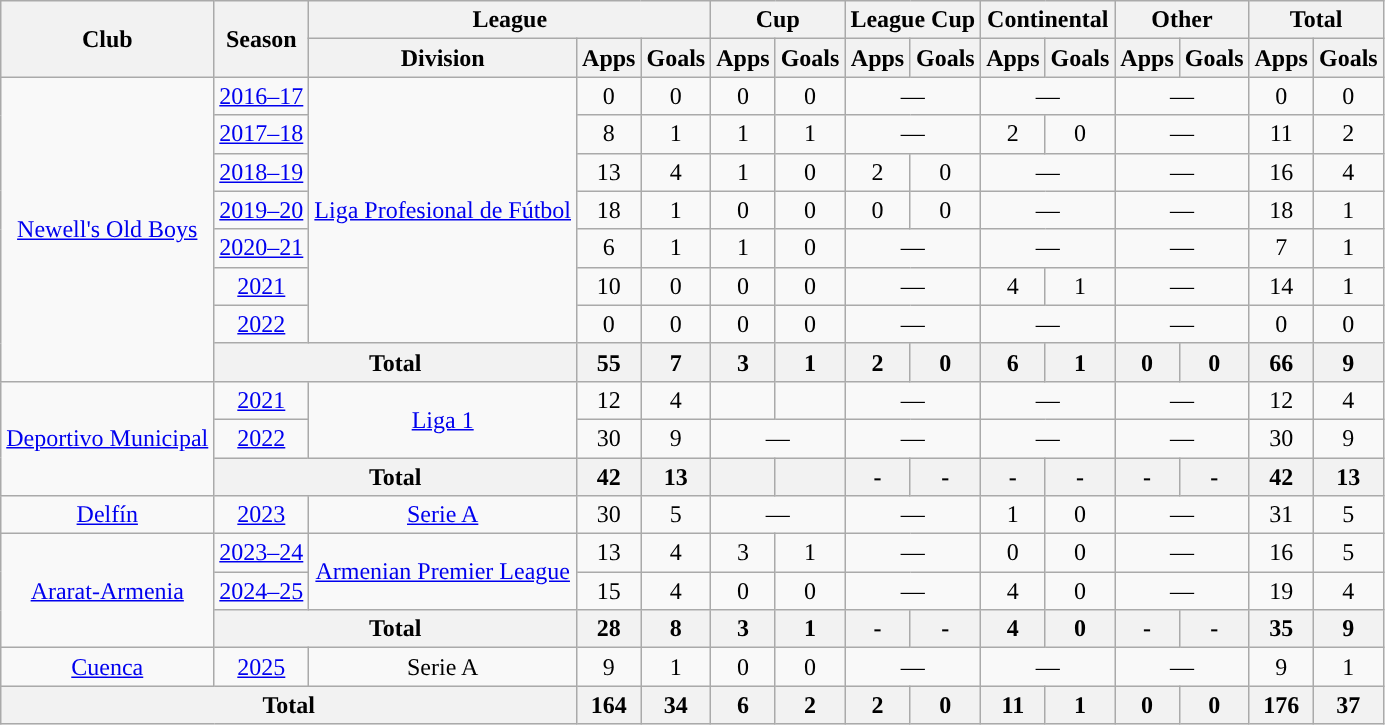<table class="wikitable" style="text-align:center">
<tr>
<th rowspan="2">Club</th>
<th rowspan="2">Season</th>
<th colspan="3">League</th>
<th colspan="2">Cup</th>
<th colspan="2">League Cup</th>
<th colspan="2">Continental</th>
<th colspan="2">Other</th>
<th colspan="2">Total</th>
</tr>
<tr>
<th>Division</th>
<th>Apps</th>
<th>Goals</th>
<th>Apps</th>
<th>Goals</th>
<th>Apps</th>
<th>Goals</th>
<th>Apps</th>
<th>Goals</th>
<th>Apps</th>
<th>Goals</th>
<th>Apps</th>
<th>Goals</th>
</tr>
<tr>
<td rowspan="8"><a href='#'>Newell's Old Boys</a></td>
<td><a href='#'>2016–17</a></td>
<td rowspan="7"><a href='#'>Liga Profesional de Fútbol</a></td>
<td>0</td>
<td>0</td>
<td>0</td>
<td>0</td>
<td colspan="2">—</td>
<td colspan="2">—</td>
<td colspan="2">—</td>
<td>0</td>
<td>0</td>
</tr>
<tr>
<td><a href='#'>2017–18</a></td>
<td>8</td>
<td>1</td>
<td>1</td>
<td>1</td>
<td colspan="2">—</td>
<td>2</td>
<td>0</td>
<td colspan="2">—</td>
<td>11</td>
<td>2</td>
</tr>
<tr>
<td><a href='#'>2018–19</a></td>
<td>13</td>
<td>4</td>
<td>1</td>
<td>0</td>
<td>2</td>
<td>0</td>
<td colspan="2">—</td>
<td colspan="2">—</td>
<td>16</td>
<td>4</td>
</tr>
<tr>
<td><a href='#'>2019–20</a></td>
<td>18</td>
<td>1</td>
<td>0</td>
<td>0</td>
<td>0</td>
<td>0</td>
<td colspan="2">—</td>
<td colspan="2">—</td>
<td>18</td>
<td>1</td>
</tr>
<tr>
<td><a href='#'>2020–21</a></td>
<td>6</td>
<td>1</td>
<td>1</td>
<td>0</td>
<td colspan="2">—</td>
<td colspan="2">—</td>
<td colspan="2">—</td>
<td>7</td>
<td>1</td>
</tr>
<tr>
<td><a href='#'>2021</a></td>
<td>10</td>
<td>0</td>
<td>0</td>
<td>0</td>
<td colspan="2">—</td>
<td>4</td>
<td>1</td>
<td colspan="2">—</td>
<td>14</td>
<td>1</td>
</tr>
<tr>
<td><a href='#'>2022</a></td>
<td>0</td>
<td>0</td>
<td>0</td>
<td>0</td>
<td colspan="2">—</td>
<td colspan="2">—</td>
<td colspan="2">—</td>
<td>0</td>
<td>0</td>
</tr>
<tr>
<th colspan="2">Total</th>
<th>55</th>
<th>7</th>
<th>3</th>
<th>1</th>
<th>2</th>
<th>0</th>
<th>6</th>
<th>1</th>
<th>0</th>
<th>0</th>
<th>66</th>
<th>9</th>
</tr>
<tr>
<td rowspan="3"><a href='#'>Deportivo Municipal</a></td>
<td><a href='#'>2021</a></td>
<td rowspan="2"><a href='#'>Liga 1</a></td>
<td>12</td>
<td>4</td>
<td></td>
<td></td>
<td colspan="2">—</td>
<td colspan="2">—</td>
<td colspan="2">—</td>
<td>12</td>
<td>4</td>
</tr>
<tr>
<td><a href='#'>2022</a></td>
<td>30</td>
<td>9</td>
<td colspan="2">—</td>
<td colspan="2">—</td>
<td colspan="2">—</td>
<td colspan="2">—</td>
<td>30</td>
<td>9</td>
</tr>
<tr>
<th colspan="2">Total</th>
<th>42</th>
<th>13</th>
<th></th>
<th></th>
<th>-</th>
<th>-</th>
<th>-</th>
<th>-</th>
<th>-</th>
<th>-</th>
<th>42</th>
<th>13</th>
</tr>
<tr>
<td><a href='#'>Delfín</a></td>
<td><a href='#'>2023</a></td>
<td><a href='#'>Serie A</a></td>
<td>30</td>
<td>5</td>
<td colspan="2">—</td>
<td colspan="2">—</td>
<td>1</td>
<td>0</td>
<td colspan="2">—</td>
<td>31</td>
<td>5</td>
</tr>
<tr>
<td rowspan="3"><a href='#'>Ararat-Armenia</a></td>
<td><a href='#'>2023–24</a></td>
<td rowspan="2"><a href='#'>Armenian Premier League</a></td>
<td>13</td>
<td>4</td>
<td>3</td>
<td>1</td>
<td colspan="2">—</td>
<td>0</td>
<td>0</td>
<td colspan="2">—</td>
<td>16</td>
<td>5</td>
</tr>
<tr>
<td><a href='#'>2024–25</a></td>
<td>15</td>
<td>4</td>
<td>0</td>
<td>0</td>
<td colspan="2">—</td>
<td>4</td>
<td>0</td>
<td colspan="2">—</td>
<td>19</td>
<td>4</td>
</tr>
<tr>
<th colspan="2">Total</th>
<th>28</th>
<th>8</th>
<th>3</th>
<th>1</th>
<th>-</th>
<th>-</th>
<th>4</th>
<th>0</th>
<th>-</th>
<th>-</th>
<th>35</th>
<th>9</th>
</tr>
<tr>
<td><a href='#'>Cuenca</a></td>
<td><a href='#'>2025</a></td>
<td>Serie A</td>
<td>9</td>
<td>1</td>
<td>0</td>
<td>0</td>
<td colspan="2">—</td>
<td colspan="2">—</td>
<td colspan="2">—</td>
<td>9</td>
<td>1</td>
</tr>
<tr>
<th colspan="3">Total</th>
<th>164</th>
<th>34</th>
<th>6</th>
<th>2</th>
<th>2</th>
<th>0</th>
<th>11</th>
<th>1</th>
<th>0</th>
<th>0</th>
<th>176</th>
<th>37</th>
</tr>
</table>
